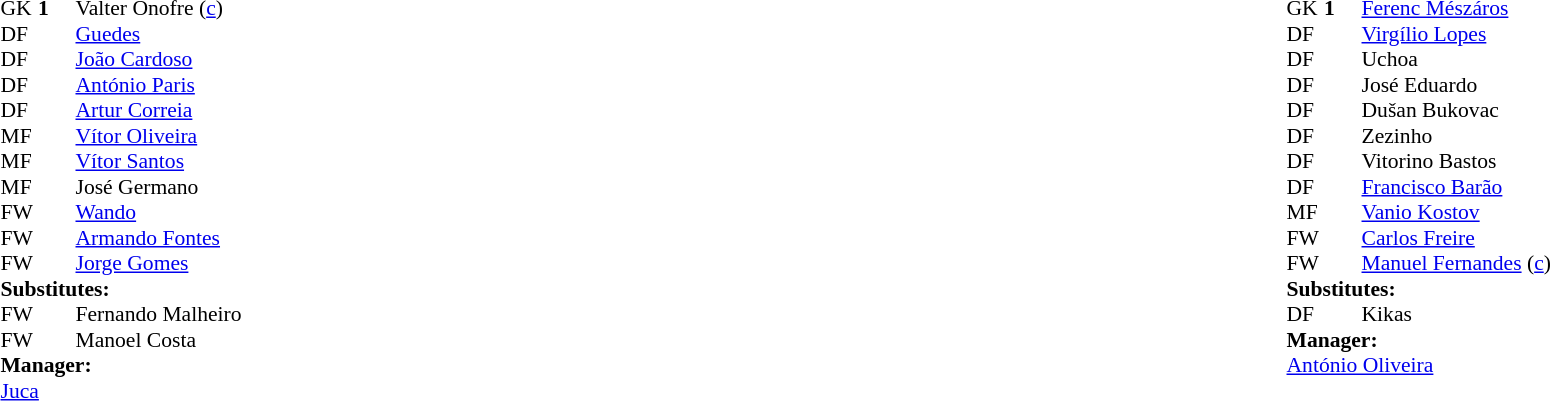<table width="100%">
<tr>
<td valign="top" width="50%"><br><table style="font-size: 90%" cellspacing="0" cellpadding="0">
<tr>
<td colspan="4"></td>
</tr>
<tr>
<th width=25></th>
<th width=25></th>
</tr>
<tr>
<td>GK</td>
<td><strong>1</strong></td>
<td> Valter Onofre (<a href='#'>c</a>)</td>
</tr>
<tr>
<td>DF</td>
<td></td>
<td> <a href='#'>Guedes</a></td>
</tr>
<tr>
<td>DF</td>
<td></td>
<td> <a href='#'>João Cardoso</a></td>
</tr>
<tr>
<td>DF</td>
<td></td>
<td> <a href='#'>António Paris</a></td>
</tr>
<tr>
<td>DF</td>
<td></td>
<td> <a href='#'>Artur Correia</a></td>
</tr>
<tr>
<td>MF</td>
<td></td>
<td> <a href='#'>Vítor Oliveira</a></td>
</tr>
<tr>
<td>MF</td>
<td></td>
<td> <a href='#'>Vítor Santos</a></td>
</tr>
<tr>
<td>MF</td>
<td></td>
<td> José Germano</td>
</tr>
<tr>
<td>FW</td>
<td></td>
<td> <a href='#'>Wando</a></td>
<td></td>
<td></td>
</tr>
<tr>
<td>FW</td>
<td></td>
<td> <a href='#'>Armando Fontes</a></td>
</tr>
<tr>
<td>FW</td>
<td></td>
<td> <a href='#'>Jorge Gomes</a></td>
<td></td>
<td></td>
</tr>
<tr>
<td colspan=3><strong>Substitutes:</strong></td>
</tr>
<tr>
<td>FW</td>
<td></td>
<td> Fernando Malheiro</td>
<td></td>
<td></td>
</tr>
<tr>
<td>FW</td>
<td></td>
<td> Manoel Costa</td>
<td></td>
<td></td>
</tr>
<tr>
<td colspan=3><strong>Manager:</strong></td>
</tr>
<tr>
<td colspan=4> <a href='#'>Juca</a></td>
</tr>
</table>
</td>
<td valign="top"></td>
<td valign="top" width="50%"><br><table style="font-size: 90%" cellspacing="0" cellpadding="0" align=center>
<tr>
<td colspan="4"></td>
</tr>
<tr>
<th width=25></th>
<th width=25></th>
</tr>
<tr>
<td>GK</td>
<td><strong>1</strong></td>
<td> <a href='#'>Ferenc Mészáros</a></td>
</tr>
<tr>
<td>DF</td>
<td></td>
<td> <a href='#'>Virgílio Lopes</a></td>
</tr>
<tr>
<td>DF</td>
<td></td>
<td> Uchoa</td>
</tr>
<tr>
<td>DF</td>
<td></td>
<td> José Eduardo</td>
</tr>
<tr>
<td>DF</td>
<td></td>
<td> Dušan Bukovac</td>
</tr>
<tr>
<td>DF</td>
<td></td>
<td> Zezinho</td>
<td></td>
<td></td>
</tr>
<tr>
<td>DF</td>
<td></td>
<td> Vitorino Bastos</td>
</tr>
<tr>
<td>DF</td>
<td></td>
<td> <a href='#'>Francisco Barão</a></td>
</tr>
<tr>
<td>MF</td>
<td></td>
<td> <a href='#'>Vanio Kostov</a></td>
</tr>
<tr>
<td>FW</td>
<td></td>
<td> <a href='#'>Carlos Freire</a></td>
</tr>
<tr>
<td>FW</td>
<td></td>
<td> <a href='#'>Manuel Fernandes</a> (<a href='#'>c</a>)</td>
</tr>
<tr>
<td colspan=3><strong>Substitutes:</strong></td>
</tr>
<tr>
<td>DF</td>
<td></td>
<td> Kikas</td>
<td></td>
<td></td>
</tr>
<tr>
<td colspan=3><strong>Manager:</strong></td>
</tr>
<tr>
<td colspan=4> <a href='#'>António Oliveira</a></td>
</tr>
</table>
</td>
</tr>
</table>
